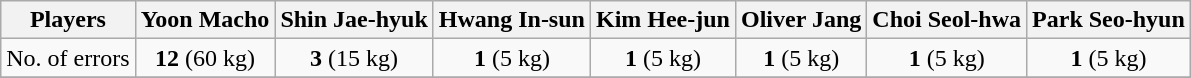<table class="wikitable plainrowheaders" style="text-align:center">
<tr>
<th>Players</th>
<th><span>Yoon Macho</span></th>
<th><span>Shin Jae-hyuk</span></th>
<th><span>Hwang In-sun</span></th>
<th><span>Kim Hee-jun</span></th>
<th><span>Oliver Jang</span></th>
<th><span>Choi Seol-hwa</span></th>
<th><span>Park Seo-hyun</span></th>
</tr>
<tr>
<td>No. of errors</td>
<td><strong>12</strong> (60 kg)</td>
<td><strong>3</strong> (15 kg)</td>
<td><strong>1</strong> (5 kg)</td>
<td><strong>1</strong> (5 kg)</td>
<td><strong>1</strong> (5 kg)</td>
<td><strong>1</strong> (5 kg)</td>
<td><strong>1</strong> (5 kg)</td>
</tr>
<tr>
</tr>
</table>
